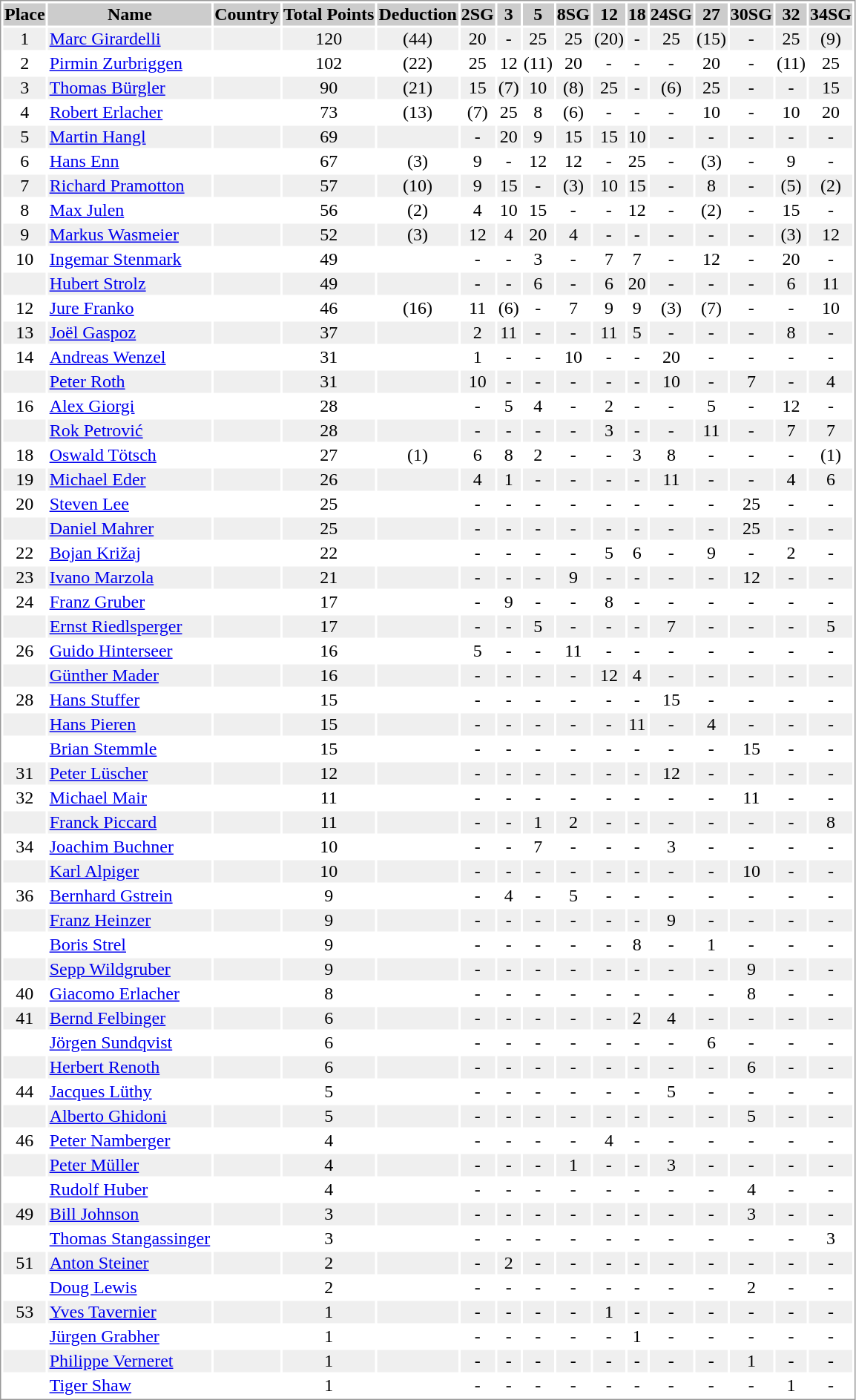<table border="0" style="border: 1px solid #999; background-color:#FFFFFF; text-align:center">
<tr align="center" bgcolor="#CCCCCC">
<th>Place</th>
<th>Name</th>
<th>Country</th>
<th>Total Points</th>
<th>Deduction</th>
<th>2SG</th>
<th>3</th>
<th>5</th>
<th>8SG</th>
<th>12</th>
<th>18</th>
<th>24SG</th>
<th>27</th>
<th>30SG</th>
<th>32</th>
<th>34SG</th>
</tr>
<tr bgcolor="#EFEFEF">
<td>1</td>
<td align="left"><a href='#'>Marc Girardelli</a></td>
<td align="left"></td>
<td>120</td>
<td>(44)</td>
<td>20</td>
<td>-</td>
<td>25</td>
<td>25</td>
<td>(20)</td>
<td>-</td>
<td>25</td>
<td>(15)</td>
<td>-</td>
<td>25</td>
<td>(9)</td>
</tr>
<tr>
<td>2</td>
<td align="left"><a href='#'>Pirmin Zurbriggen</a></td>
<td align="left"></td>
<td>102</td>
<td>(22)</td>
<td>25</td>
<td>12</td>
<td>(11)</td>
<td>20</td>
<td>-</td>
<td>-</td>
<td>-</td>
<td>20</td>
<td>-</td>
<td>(11)</td>
<td>25</td>
</tr>
<tr bgcolor="#EFEFEF">
<td>3</td>
<td align="left"><a href='#'>Thomas Bürgler</a></td>
<td align="left"></td>
<td>90</td>
<td>(21)</td>
<td>15</td>
<td>(7)</td>
<td>10</td>
<td>(8)</td>
<td>25</td>
<td>-</td>
<td>(6)</td>
<td>25</td>
<td>-</td>
<td>-</td>
<td>15</td>
</tr>
<tr>
<td>4</td>
<td align="left"><a href='#'>Robert Erlacher</a></td>
<td align="left"></td>
<td>73</td>
<td>(13)</td>
<td>(7)</td>
<td>25</td>
<td>8</td>
<td>(6)</td>
<td>-</td>
<td>-</td>
<td>-</td>
<td>10</td>
<td>-</td>
<td>10</td>
<td>20</td>
</tr>
<tr bgcolor="#EFEFEF">
<td>5</td>
<td align="left"><a href='#'>Martin Hangl</a></td>
<td align="left"></td>
<td>69</td>
<td></td>
<td>-</td>
<td>20</td>
<td>9</td>
<td>15</td>
<td>15</td>
<td>10</td>
<td>-</td>
<td>-</td>
<td>-</td>
<td>-</td>
<td>-</td>
</tr>
<tr>
<td>6</td>
<td align="left"><a href='#'>Hans Enn</a></td>
<td align="left"></td>
<td>67</td>
<td>(3)</td>
<td>9</td>
<td>-</td>
<td>12</td>
<td>12</td>
<td>-</td>
<td>25</td>
<td>-</td>
<td>(3)</td>
<td>-</td>
<td>9</td>
<td>-</td>
</tr>
<tr bgcolor="#EFEFEF">
<td>7</td>
<td align="left"><a href='#'>Richard Pramotton</a></td>
<td align="left"></td>
<td>57</td>
<td>(10)</td>
<td>9</td>
<td>15</td>
<td>-</td>
<td>(3)</td>
<td>10</td>
<td>15</td>
<td>-</td>
<td>8</td>
<td>-</td>
<td>(5)</td>
<td>(2)</td>
</tr>
<tr>
<td>8</td>
<td align="left"><a href='#'>Max Julen</a></td>
<td align="left"></td>
<td>56</td>
<td>(2)</td>
<td>4</td>
<td>10</td>
<td>15</td>
<td>-</td>
<td>-</td>
<td>12</td>
<td>-</td>
<td>(2)</td>
<td>-</td>
<td>15</td>
<td>-</td>
</tr>
<tr bgcolor="#EFEFEF">
<td>9</td>
<td align="left"><a href='#'>Markus Wasmeier</a></td>
<td align="left"></td>
<td>52</td>
<td>(3)</td>
<td>12</td>
<td>4</td>
<td>20</td>
<td>4</td>
<td>-</td>
<td>-</td>
<td>-</td>
<td>-</td>
<td>-</td>
<td>(3)</td>
<td>12</td>
</tr>
<tr>
<td>10</td>
<td align="left"><a href='#'>Ingemar Stenmark</a></td>
<td align="left"></td>
<td>49</td>
<td></td>
<td>-</td>
<td>-</td>
<td>3</td>
<td>-</td>
<td>7</td>
<td>7</td>
<td>-</td>
<td>12</td>
<td>-</td>
<td>20</td>
<td>-</td>
</tr>
<tr bgcolor="#EFEFEF">
<td></td>
<td align="left"><a href='#'>Hubert Strolz</a></td>
<td align="left"></td>
<td>49</td>
<td></td>
<td>-</td>
<td>-</td>
<td>6</td>
<td>-</td>
<td>6</td>
<td>20</td>
<td>-</td>
<td>-</td>
<td>-</td>
<td>6</td>
<td>11</td>
</tr>
<tr>
<td>12</td>
<td align="left"><a href='#'>Jure Franko</a></td>
<td align="left"></td>
<td>46</td>
<td>(16)</td>
<td>11</td>
<td>(6)</td>
<td>-</td>
<td>7</td>
<td>9</td>
<td>9</td>
<td>(3)</td>
<td>(7)</td>
<td>-</td>
<td>-</td>
<td>10</td>
</tr>
<tr bgcolor="#EFEFEF">
<td>13</td>
<td align="left"><a href='#'>Joël Gaspoz</a></td>
<td align="left"></td>
<td>37</td>
<td></td>
<td>2</td>
<td>11</td>
<td>-</td>
<td>-</td>
<td>11</td>
<td>5</td>
<td>-</td>
<td>-</td>
<td>-</td>
<td>8</td>
<td>-</td>
</tr>
<tr>
<td>14</td>
<td align="left"><a href='#'>Andreas Wenzel</a></td>
<td align="left"></td>
<td>31</td>
<td></td>
<td>1</td>
<td>-</td>
<td>-</td>
<td>10</td>
<td>-</td>
<td>-</td>
<td>20</td>
<td>-</td>
<td>-</td>
<td>-</td>
<td>-</td>
</tr>
<tr bgcolor="#EFEFEF">
<td></td>
<td align="left"><a href='#'>Peter Roth</a></td>
<td align="left"></td>
<td>31</td>
<td></td>
<td>10</td>
<td>-</td>
<td>-</td>
<td>-</td>
<td>-</td>
<td>-</td>
<td>10</td>
<td>-</td>
<td>7</td>
<td>-</td>
<td>4</td>
</tr>
<tr>
<td>16</td>
<td align="left"><a href='#'>Alex Giorgi</a></td>
<td align="left"></td>
<td>28</td>
<td></td>
<td>-</td>
<td>5</td>
<td>4</td>
<td>-</td>
<td>2</td>
<td>-</td>
<td>-</td>
<td>5</td>
<td>-</td>
<td>12</td>
<td>-</td>
</tr>
<tr bgcolor="#EFEFEF">
<td></td>
<td align="left"><a href='#'>Rok Petrović</a></td>
<td align="left"></td>
<td>28</td>
<td></td>
<td>-</td>
<td>-</td>
<td>-</td>
<td>-</td>
<td>3</td>
<td>-</td>
<td>-</td>
<td>11</td>
<td>-</td>
<td>7</td>
<td>7</td>
</tr>
<tr>
<td>18</td>
<td align="left"><a href='#'>Oswald Tötsch</a></td>
<td align="left"></td>
<td>27</td>
<td>(1)</td>
<td>6</td>
<td>8</td>
<td>2</td>
<td>-</td>
<td>-</td>
<td>3</td>
<td>8</td>
<td>-</td>
<td>-</td>
<td>-</td>
<td>(1)</td>
</tr>
<tr bgcolor="#EFEFEF">
<td>19</td>
<td align="left"><a href='#'>Michael Eder</a></td>
<td align="left"></td>
<td>26</td>
<td></td>
<td>4</td>
<td>1</td>
<td>-</td>
<td>-</td>
<td>-</td>
<td>-</td>
<td>11</td>
<td>-</td>
<td>-</td>
<td>4</td>
<td>6</td>
</tr>
<tr>
<td>20</td>
<td align="left"><a href='#'>Steven Lee</a></td>
<td align="left"></td>
<td>25</td>
<td></td>
<td>-</td>
<td>-</td>
<td>-</td>
<td>-</td>
<td>-</td>
<td>-</td>
<td>-</td>
<td>-</td>
<td>25</td>
<td>-</td>
<td>-</td>
</tr>
<tr bgcolor="#EFEFEF">
<td></td>
<td align="left"><a href='#'>Daniel Mahrer</a></td>
<td align="left"></td>
<td>25</td>
<td></td>
<td>-</td>
<td>-</td>
<td>-</td>
<td>-</td>
<td>-</td>
<td>-</td>
<td>-</td>
<td>-</td>
<td>25</td>
<td>-</td>
<td>-</td>
</tr>
<tr>
<td>22</td>
<td align="left"><a href='#'>Bojan Križaj</a></td>
<td align="left"></td>
<td>22</td>
<td></td>
<td>-</td>
<td>-</td>
<td>-</td>
<td>-</td>
<td>5</td>
<td>6</td>
<td>-</td>
<td>9</td>
<td>-</td>
<td>2</td>
<td>-</td>
</tr>
<tr bgcolor="#EFEFEF">
<td>23</td>
<td align="left"><a href='#'>Ivano Marzola</a></td>
<td align="left"></td>
<td>21</td>
<td></td>
<td>-</td>
<td>-</td>
<td>-</td>
<td>9</td>
<td>-</td>
<td>-</td>
<td>-</td>
<td>-</td>
<td>12</td>
<td>-</td>
<td>-</td>
</tr>
<tr>
<td>24</td>
<td align="left"><a href='#'>Franz Gruber</a></td>
<td align="left"></td>
<td>17</td>
<td></td>
<td>-</td>
<td>9</td>
<td>-</td>
<td>-</td>
<td>8</td>
<td>-</td>
<td>-</td>
<td>-</td>
<td>-</td>
<td>-</td>
<td>-</td>
</tr>
<tr bgcolor="#EFEFEF">
<td></td>
<td align="left"><a href='#'>Ernst Riedlsperger</a></td>
<td align="left"></td>
<td>17</td>
<td></td>
<td>-</td>
<td>-</td>
<td>5</td>
<td>-</td>
<td>-</td>
<td>-</td>
<td>7</td>
<td>-</td>
<td>-</td>
<td>-</td>
<td>5</td>
</tr>
<tr>
<td>26</td>
<td align="left"><a href='#'>Guido Hinterseer</a></td>
<td align="left"></td>
<td>16</td>
<td></td>
<td>5</td>
<td>-</td>
<td>-</td>
<td>11</td>
<td>-</td>
<td>-</td>
<td>-</td>
<td>-</td>
<td>-</td>
<td>-</td>
<td>-</td>
</tr>
<tr bgcolor="#EFEFEF">
<td></td>
<td align="left"><a href='#'>Günther Mader</a></td>
<td align="left"></td>
<td>16</td>
<td></td>
<td>-</td>
<td>-</td>
<td>-</td>
<td>-</td>
<td>12</td>
<td>4</td>
<td>-</td>
<td>-</td>
<td>-</td>
<td>-</td>
<td>-</td>
</tr>
<tr>
<td>28</td>
<td align="left"><a href='#'>Hans Stuffer</a></td>
<td align="left"></td>
<td>15</td>
<td></td>
<td>-</td>
<td>-</td>
<td>-</td>
<td>-</td>
<td>-</td>
<td>-</td>
<td>15</td>
<td>-</td>
<td>-</td>
<td>-</td>
<td>-</td>
</tr>
<tr bgcolor="#EFEFEF">
<td></td>
<td align="left"><a href='#'>Hans Pieren</a></td>
<td align="left"></td>
<td>15</td>
<td></td>
<td>-</td>
<td>-</td>
<td>-</td>
<td>-</td>
<td>-</td>
<td>11</td>
<td>-</td>
<td>4</td>
<td>-</td>
<td>-</td>
<td>-</td>
</tr>
<tr>
<td></td>
<td align="left"><a href='#'>Brian Stemmle</a></td>
<td align="left"></td>
<td>15</td>
<td></td>
<td>-</td>
<td>-</td>
<td>-</td>
<td>-</td>
<td>-</td>
<td>-</td>
<td>-</td>
<td>-</td>
<td>15</td>
<td>-</td>
<td>-</td>
</tr>
<tr bgcolor="#EFEFEF">
<td>31</td>
<td align="left"><a href='#'>Peter Lüscher</a></td>
<td align="left"></td>
<td>12</td>
<td></td>
<td>-</td>
<td>-</td>
<td>-</td>
<td>-</td>
<td>-</td>
<td>-</td>
<td>12</td>
<td>-</td>
<td>-</td>
<td>-</td>
<td>-</td>
</tr>
<tr>
<td>32</td>
<td align="left"><a href='#'>Michael Mair</a></td>
<td align="left"></td>
<td>11</td>
<td></td>
<td>-</td>
<td>-</td>
<td>-</td>
<td>-</td>
<td>-</td>
<td>-</td>
<td>-</td>
<td>-</td>
<td>11</td>
<td>-</td>
<td>-</td>
</tr>
<tr bgcolor="#EFEFEF">
<td></td>
<td align="left"><a href='#'>Franck Piccard</a></td>
<td align="left"></td>
<td>11</td>
<td></td>
<td>-</td>
<td>-</td>
<td>1</td>
<td>2</td>
<td>-</td>
<td>-</td>
<td>-</td>
<td>-</td>
<td>-</td>
<td>-</td>
<td>8</td>
</tr>
<tr>
<td>34</td>
<td align="left"><a href='#'>Joachim Buchner</a></td>
<td align="left"></td>
<td>10</td>
<td></td>
<td>-</td>
<td>-</td>
<td>7</td>
<td>-</td>
<td>-</td>
<td>-</td>
<td>3</td>
<td>-</td>
<td>-</td>
<td>-</td>
<td>-</td>
</tr>
<tr bgcolor="#EFEFEF">
<td></td>
<td align="left"><a href='#'>Karl Alpiger</a></td>
<td align="left"></td>
<td>10</td>
<td></td>
<td>-</td>
<td>-</td>
<td>-</td>
<td>-</td>
<td>-</td>
<td>-</td>
<td>-</td>
<td>-</td>
<td>10</td>
<td>-</td>
<td>-</td>
</tr>
<tr>
<td>36</td>
<td align="left"><a href='#'>Bernhard Gstrein</a></td>
<td align="left"></td>
<td>9</td>
<td></td>
<td>-</td>
<td>4</td>
<td>-</td>
<td>5</td>
<td>-</td>
<td>-</td>
<td>-</td>
<td>-</td>
<td>-</td>
<td>-</td>
<td>-</td>
</tr>
<tr bgcolor="#EFEFEF">
<td></td>
<td align="left"><a href='#'>Franz Heinzer</a></td>
<td align="left"></td>
<td>9</td>
<td></td>
<td>-</td>
<td>-</td>
<td>-</td>
<td>-</td>
<td>-</td>
<td>-</td>
<td>9</td>
<td>-</td>
<td>-</td>
<td>-</td>
<td>-</td>
</tr>
<tr>
<td></td>
<td align="left"><a href='#'>Boris Strel</a></td>
<td align="left"></td>
<td>9</td>
<td></td>
<td>-</td>
<td>-</td>
<td>-</td>
<td>-</td>
<td>-</td>
<td>8</td>
<td>-</td>
<td>1</td>
<td>-</td>
<td>-</td>
<td>-</td>
</tr>
<tr bgcolor="#EFEFEF">
<td></td>
<td align="left"><a href='#'>Sepp Wildgruber</a></td>
<td align="left"></td>
<td>9</td>
<td></td>
<td>-</td>
<td>-</td>
<td>-</td>
<td>-</td>
<td>-</td>
<td>-</td>
<td>-</td>
<td>-</td>
<td>9</td>
<td>-</td>
<td>-</td>
</tr>
<tr>
<td>40</td>
<td align="left"><a href='#'>Giacomo Erlacher</a></td>
<td align="left"></td>
<td>8</td>
<td></td>
<td>-</td>
<td>-</td>
<td>-</td>
<td>-</td>
<td>-</td>
<td>-</td>
<td>-</td>
<td>-</td>
<td>8</td>
<td>-</td>
<td>-</td>
</tr>
<tr bgcolor="#EFEFEF">
<td>41</td>
<td align="left"><a href='#'>Bernd Felbinger</a></td>
<td align="left"></td>
<td>6</td>
<td></td>
<td>-</td>
<td>-</td>
<td>-</td>
<td>-</td>
<td>-</td>
<td>2</td>
<td>4</td>
<td>-</td>
<td>-</td>
<td>-</td>
<td>-</td>
</tr>
<tr>
<td></td>
<td align="left"><a href='#'>Jörgen Sundqvist</a></td>
<td align="left"></td>
<td>6</td>
<td></td>
<td>-</td>
<td>-</td>
<td>-</td>
<td>-</td>
<td>-</td>
<td>-</td>
<td>-</td>
<td>6</td>
<td>-</td>
<td>-</td>
<td>-</td>
</tr>
<tr bgcolor="#EFEFEF">
<td></td>
<td align="left"><a href='#'>Herbert Renoth</a></td>
<td align="left"></td>
<td>6</td>
<td></td>
<td>-</td>
<td>-</td>
<td>-</td>
<td>-</td>
<td>-</td>
<td>-</td>
<td>-</td>
<td>-</td>
<td>6</td>
<td>-</td>
<td>-</td>
</tr>
<tr>
<td>44</td>
<td align="left"><a href='#'>Jacques Lüthy</a></td>
<td align="left"></td>
<td>5</td>
<td></td>
<td>-</td>
<td>-</td>
<td>-</td>
<td>-</td>
<td>-</td>
<td>-</td>
<td>5</td>
<td>-</td>
<td>-</td>
<td>-</td>
<td>-</td>
</tr>
<tr bgcolor="#EFEFEF">
<td></td>
<td align="left"><a href='#'>Alberto Ghidoni</a></td>
<td align="left"></td>
<td>5</td>
<td></td>
<td>-</td>
<td>-</td>
<td>-</td>
<td>-</td>
<td>-</td>
<td>-</td>
<td>-</td>
<td>-</td>
<td>5</td>
<td>-</td>
<td>-</td>
</tr>
<tr>
<td>46</td>
<td align="left"><a href='#'>Peter Namberger</a></td>
<td align="left"></td>
<td>4</td>
<td></td>
<td>-</td>
<td>-</td>
<td>-</td>
<td>-</td>
<td>4</td>
<td>-</td>
<td>-</td>
<td>-</td>
<td>-</td>
<td>-</td>
<td>-</td>
</tr>
<tr bgcolor="#EFEFEF">
<td></td>
<td align="left"><a href='#'>Peter Müller</a></td>
<td align="left"></td>
<td>4</td>
<td></td>
<td>-</td>
<td>-</td>
<td>-</td>
<td>1</td>
<td>-</td>
<td>-</td>
<td>3</td>
<td>-</td>
<td>-</td>
<td>-</td>
<td>-</td>
</tr>
<tr>
<td></td>
<td align="left"><a href='#'>Rudolf Huber</a></td>
<td align="left"></td>
<td>4</td>
<td></td>
<td>-</td>
<td>-</td>
<td>-</td>
<td>-</td>
<td>-</td>
<td>-</td>
<td>-</td>
<td>-</td>
<td>4</td>
<td>-</td>
<td>-</td>
</tr>
<tr bgcolor="#EFEFEF">
<td>49</td>
<td align="left"><a href='#'>Bill Johnson</a></td>
<td align="left"></td>
<td>3</td>
<td></td>
<td>-</td>
<td>-</td>
<td>-</td>
<td>-</td>
<td>-</td>
<td>-</td>
<td>-</td>
<td>-</td>
<td>3</td>
<td>-</td>
<td>-</td>
</tr>
<tr>
<td></td>
<td align="left"><a href='#'>Thomas Stangassinger</a></td>
<td align="left"></td>
<td>3</td>
<td></td>
<td>-</td>
<td>-</td>
<td>-</td>
<td>-</td>
<td>-</td>
<td>-</td>
<td>-</td>
<td>-</td>
<td>-</td>
<td>-</td>
<td>3</td>
</tr>
<tr bgcolor="#EFEFEF">
<td>51</td>
<td align="left"><a href='#'>Anton Steiner</a></td>
<td align="left"></td>
<td>2</td>
<td></td>
<td>-</td>
<td>2</td>
<td>-</td>
<td>-</td>
<td>-</td>
<td>-</td>
<td>-</td>
<td>-</td>
<td>-</td>
<td>-</td>
<td>-</td>
</tr>
<tr>
<td></td>
<td align="left"><a href='#'>Doug Lewis</a></td>
<td align="left"></td>
<td>2</td>
<td></td>
<td>-</td>
<td>-</td>
<td>-</td>
<td>-</td>
<td>-</td>
<td>-</td>
<td>-</td>
<td>-</td>
<td>2</td>
<td>-</td>
<td>-</td>
</tr>
<tr bgcolor="#EFEFEF">
<td>53</td>
<td align="left"><a href='#'>Yves Tavernier</a></td>
<td align="left"></td>
<td>1</td>
<td></td>
<td>-</td>
<td>-</td>
<td>-</td>
<td>-</td>
<td>1</td>
<td>-</td>
<td>-</td>
<td>-</td>
<td>-</td>
<td>-</td>
<td>-</td>
</tr>
<tr>
<td></td>
<td align="left"><a href='#'>Jürgen Grabher</a></td>
<td align="left"></td>
<td>1</td>
<td></td>
<td>-</td>
<td>-</td>
<td>-</td>
<td>-</td>
<td>-</td>
<td>1</td>
<td>-</td>
<td>-</td>
<td>-</td>
<td>-</td>
<td>-</td>
</tr>
<tr bgcolor="#EFEFEF">
<td></td>
<td align="left"><a href='#'>Philippe Verneret</a></td>
<td align="left"></td>
<td>1</td>
<td></td>
<td>-</td>
<td>-</td>
<td>-</td>
<td>-</td>
<td>-</td>
<td>-</td>
<td>-</td>
<td>-</td>
<td>1</td>
<td>-</td>
<td>-</td>
</tr>
<tr>
<td></td>
<td align="left"><a href='#'>Tiger Shaw</a></td>
<td align="left"></td>
<td>1</td>
<td></td>
<td>-</td>
<td>-</td>
<td>-</td>
<td>-</td>
<td>-</td>
<td>-</td>
<td>-</td>
<td>-</td>
<td>-</td>
<td>1</td>
<td>-</td>
</tr>
</table>
